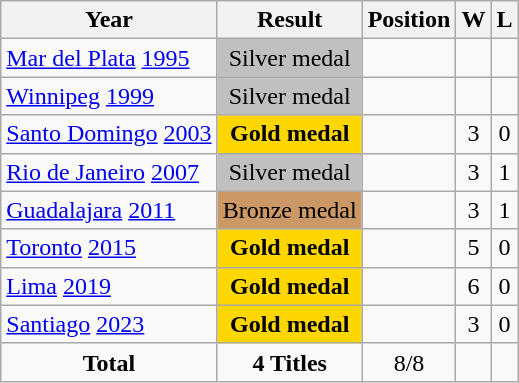<table class="wikitable" style="text-align: center;">
<tr>
<th>Year</th>
<th>Result</th>
<th>Position</th>
<th>W</th>
<th>L</th>
</tr>
<tr>
<td align="left"> <a href='#'>Mar del Plata</a> <a href='#'>1995</a></td>
<td style="background:silver;">Silver medal</td>
<td></td>
<td></td>
<td></td>
</tr>
<tr>
<td align="left"> <a href='#'>Winnipeg</a> <a href='#'>1999</a></td>
<td style="background:silver;">Silver medal</td>
<td></td>
<td></td>
<td></td>
</tr>
<tr>
<td align="left"> <a href='#'>Santo Domingo</a> <a href='#'>2003</a></td>
<td style="background:gold;"><strong>Gold medal</strong></td>
<td></td>
<td>3</td>
<td>0</td>
</tr>
<tr>
<td align="left"> <a href='#'>Rio de Janeiro</a> <a href='#'>2007</a></td>
<td style="background:silver;">Silver medal</td>
<td></td>
<td>3</td>
<td>1</td>
</tr>
<tr>
<td align="left"> <a href='#'>Guadalajara</a> <a href='#'>2011</a></td>
<td style="background:#c96;">Bronze medal</td>
<td></td>
<td>3</td>
<td>1</td>
</tr>
<tr>
<td align="left"> <a href='#'>Toronto</a> <a href='#'>2015</a></td>
<td style="background:gold;"><strong>Gold medal</strong></td>
<td></td>
<td>5</td>
<td>0</td>
</tr>
<tr>
<td align="left"> <a href='#'>Lima</a> <a href='#'>2019</a></td>
<td style="background:gold;"><strong>Gold medal</strong></td>
<td></td>
<td>6</td>
<td>0</td>
</tr>
<tr>
<td align="left"> <a href='#'>Santiago</a> <a href='#'>2023</a></td>
<td style="background:gold;"><strong>Gold medal</strong></td>
<td></td>
<td>3</td>
<td>0</td>
</tr>
<tr>
<td><strong>Total</strong></td>
<td><strong>4 Titles</strong></td>
<td>8/8</td>
<td></td>
<td></td>
</tr>
</table>
